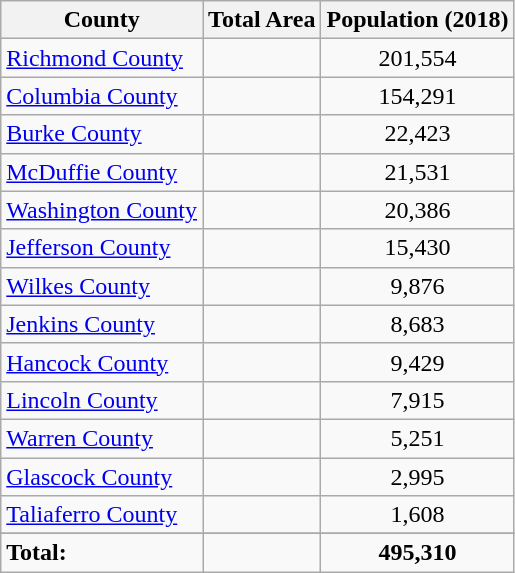<table class="sortable wikitable">
<tr>
<th>County</th>
<th>Total Area</th>
<th>Population (2018)</th>
</tr>
<tr>
<td><a href='#'>Richmond County</a></td>
<td align="center"></td>
<td align="center">201,554</td>
</tr>
<tr>
<td><a href='#'>Columbia County</a></td>
<td align="center"></td>
<td align="center">154,291</td>
</tr>
<tr>
<td><a href='#'>Burke County</a></td>
<td align="center"></td>
<td align="center">22,423</td>
</tr>
<tr>
<td><a href='#'>McDuffie County</a></td>
<td align="center"></td>
<td align="center">21,531</td>
</tr>
<tr>
<td><a href='#'>Washington County</a></td>
<td align="center"></td>
<td align="center">20,386</td>
</tr>
<tr>
<td><a href='#'>Jefferson County</a></td>
<td align="center"></td>
<td align="center">15,430</td>
</tr>
<tr>
<td><a href='#'>Wilkes County</a></td>
<td align="center"></td>
<td align="center">9,876</td>
</tr>
<tr>
<td><a href='#'>Jenkins County</a></td>
<td align="center"></td>
<td align="center">8,683</td>
</tr>
<tr>
<td><a href='#'>Hancock County</a></td>
<td align="center"></td>
<td align="center">9,429</td>
</tr>
<tr>
<td><a href='#'>Lincoln County</a></td>
<td align="center"></td>
<td align="center">7,915</td>
</tr>
<tr>
<td><a href='#'>Warren County</a></td>
<td align="center"></td>
<td align="center">5,251</td>
</tr>
<tr>
<td><a href='#'>Glascock County</a></td>
<td align="center"></td>
<td align="center">2,995</td>
</tr>
<tr>
<td><a href='#'>Taliaferro County</a></td>
<td align="center"></td>
<td align="center">1,608</td>
</tr>
<tr | >
</tr>
<tr class="sortbottom">
<td><strong>Total:</strong></td>
<td align="center"><strong></strong></td>
<td align="center"><strong>495,310</strong></td>
</tr>
</table>
